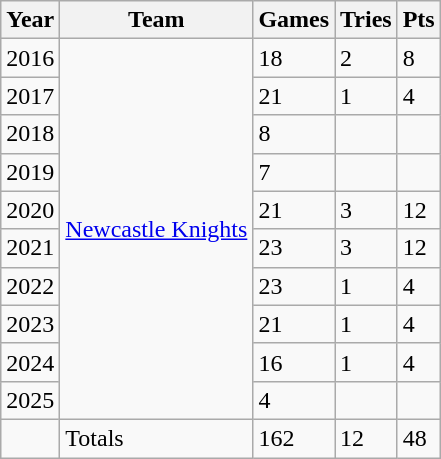<table class="wikitable">
<tr>
<th>Year</th>
<th>Team</th>
<th>Games</th>
<th>Tries</th>
<th>Pts</th>
</tr>
<tr>
<td>2016</td>
<td rowspan="10"> <a href='#'>Newcastle Knights</a></td>
<td>18</td>
<td>2</td>
<td>8</td>
</tr>
<tr>
<td>2017</td>
<td>21</td>
<td>1</td>
<td>4</td>
</tr>
<tr>
<td>2018</td>
<td>8</td>
<td></td>
<td></td>
</tr>
<tr>
<td>2019</td>
<td>7</td>
<td></td>
<td></td>
</tr>
<tr>
<td>2020</td>
<td>21</td>
<td>3</td>
<td>12</td>
</tr>
<tr>
<td>2021</td>
<td>23</td>
<td>3</td>
<td>12</td>
</tr>
<tr>
<td>2022</td>
<td>23</td>
<td>1</td>
<td>4</td>
</tr>
<tr>
<td>2023</td>
<td>21</td>
<td>1</td>
<td>4</td>
</tr>
<tr>
<td>2024</td>
<td>16</td>
<td>1</td>
<td>4</td>
</tr>
<tr>
<td>2025</td>
<td>4</td>
<td></td>
<td></td>
</tr>
<tr>
<td></td>
<td>Totals</td>
<td>162</td>
<td>12</td>
<td>48</td>
</tr>
</table>
